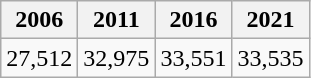<table class="wikitable mw-collapsible">
<tr>
<th>2006</th>
<th>2011</th>
<th>2016</th>
<th>2021</th>
</tr>
<tr>
<td>27,512</td>
<td>32,975</td>
<td>33,551</td>
<td>33,535</td>
</tr>
</table>
